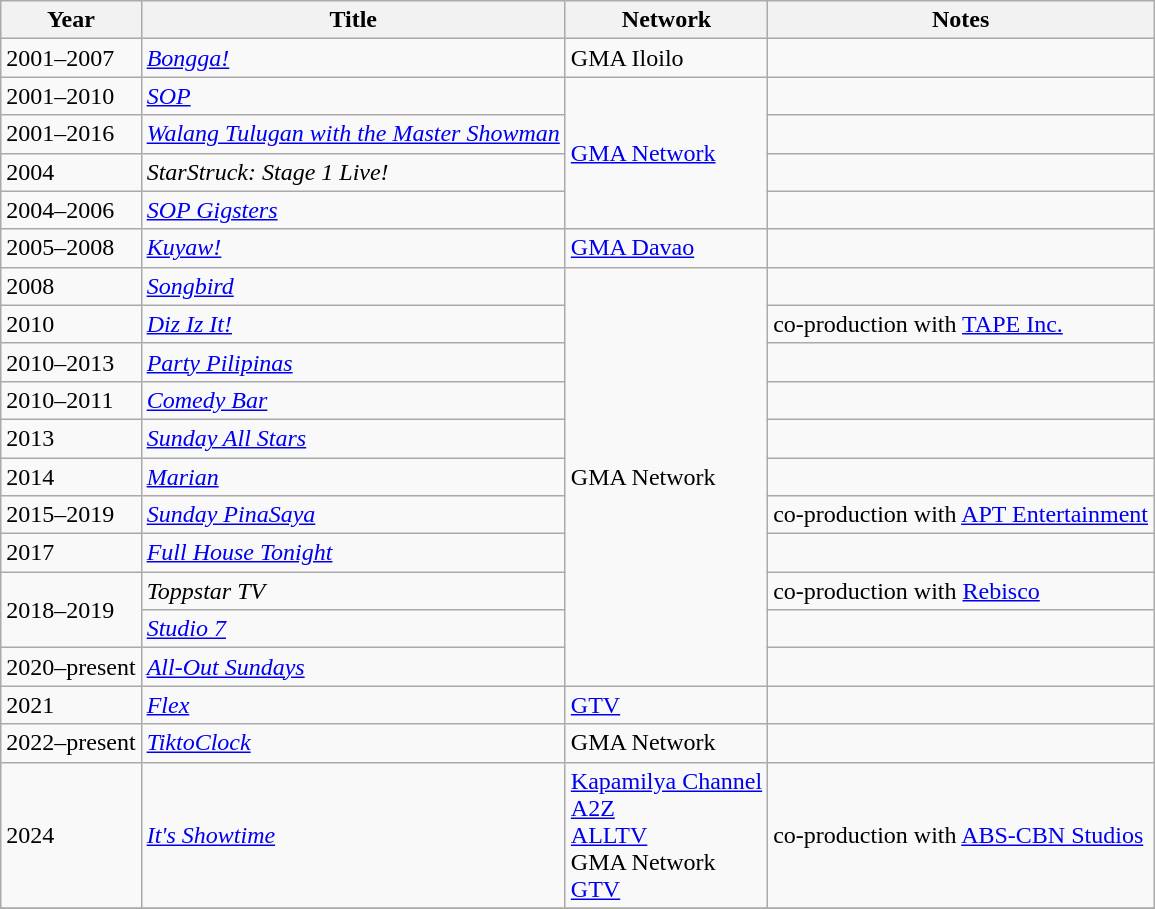<table class="wikitable">
<tr>
<th>Year</th>
<th>Title</th>
<th>Network</th>
<th>Notes</th>
</tr>
<tr>
<td>2001–2007</td>
<td><em><a href='#'>Bongga!</a></em></td>
<td>GMA Iloilo</td>
<td></td>
</tr>
<tr>
<td>2001–2010</td>
<td><em><a href='#'>SOP</a></em></td>
<td rowspan="4"><a href='#'>GMA Network</a></td>
<td></td>
</tr>
<tr>
<td>2001–2016</td>
<td><em><a href='#'>Walang Tulugan with the Master Showman</a></em></td>
<td></td>
</tr>
<tr>
<td>2004</td>
<td><em>StarStruck: Stage 1 Live!</em></td>
<td></td>
</tr>
<tr>
<td>2004–2006</td>
<td><em><a href='#'>SOP Gigsters</a></em></td>
<td></td>
</tr>
<tr>
<td>2005–2008</td>
<td><em><a href='#'>Kuyaw!</a></em></td>
<td><a href='#'>GMA Davao</a></td>
<td></td>
</tr>
<tr>
<td>2008</td>
<td><em><a href='#'>Songbird</a></em></td>
<td rowspan="11">GMA Network</td>
<td></td>
</tr>
<tr>
<td>2010</td>
<td><em><a href='#'>Diz Iz It!</a></em></td>
<td>co-production with <a href='#'>TAPE Inc.</a></td>
</tr>
<tr>
<td>2010–2013</td>
<td><em><a href='#'>Party Pilipinas</a></em></td>
<td></td>
</tr>
<tr>
<td>2010–2011</td>
<td><em><a href='#'>Comedy Bar</a></em></td>
<td></td>
</tr>
<tr>
<td>2013</td>
<td><em><a href='#'>Sunday All Stars</a></em></td>
<td></td>
</tr>
<tr>
<td>2014</td>
<td><em><a href='#'>Marian</a></em></td>
<td></td>
</tr>
<tr>
<td>2015–2019</td>
<td><em><a href='#'>Sunday PinaSaya</a></em></td>
<td>co-production with <a href='#'>APT Entertainment</a></td>
</tr>
<tr>
<td>2017</td>
<td><em><a href='#'>Full House Tonight</a></em></td>
<td></td>
</tr>
<tr>
<td rowspan="2">2018–2019</td>
<td><em>Toppstar TV</em></td>
<td>co-production with <a href='#'>Rebisco</a></td>
</tr>
<tr>
<td><em><a href='#'>Studio 7</a></em></td>
<td></td>
</tr>
<tr>
<td>2020–present</td>
<td><em><a href='#'>All-Out Sundays</a></em></td>
<td></td>
</tr>
<tr>
<td>2021</td>
<td><em><a href='#'>Flex</a></em></td>
<td><a href='#'>GTV</a></td>
<td></td>
</tr>
<tr>
<td>2022–present</td>
<td><em><a href='#'>TiktoClock</a></em></td>
<td>GMA Network</td>
<td></td>
</tr>
<tr>
<td>2024</td>
<td><em><a href='#'>It's Showtime</a></em></td>
<td><a href='#'>Kapamilya Channel</a><br><a href='#'>A2Z</a><br><a href='#'>ALLTV</a><br>GMA Network<br><a href='#'>GTV</a></td>
<td>co-production with <a href='#'>ABS-CBN Studios</a></td>
</tr>
<tr>
</tr>
</table>
